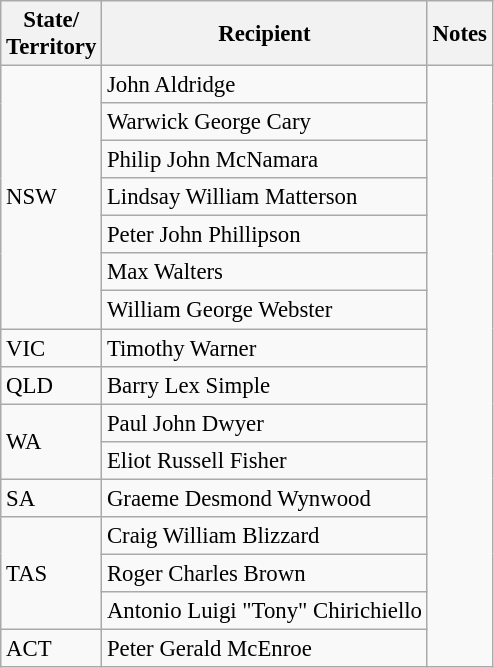<table class="wikitable" style="font-size:95%;">
<tr>
<th>State/<br>Territory</th>
<th>Recipient</th>
<th>Notes</th>
</tr>
<tr>
<td rowspan=7>NSW</td>
<td>John Aldridge</td>
<td rowspan=30></td>
</tr>
<tr>
<td>Warwick George Cary</td>
</tr>
<tr>
<td> Philip John McNamara  </td>
</tr>
<tr>
<td>Lindsay William Matterson</td>
</tr>
<tr>
<td>Peter John Phillipson</td>
</tr>
<tr>
<td>Max Walters </td>
</tr>
<tr>
<td>William George Webster</td>
</tr>
<tr>
<td>VIC</td>
<td>Timothy Warner</td>
</tr>
<tr>
<td>QLD</td>
<td>Barry Lex Simple</td>
</tr>
<tr>
<td rowspan=2>WA</td>
<td>Paul John Dwyer</td>
</tr>
<tr>
<td>Eliot Russell Fisher</td>
</tr>
<tr>
<td>SA</td>
<td>Graeme Desmond Wynwood</td>
</tr>
<tr>
<td rowspan=3>TAS</td>
<td>Craig William Blizzard</td>
</tr>
<tr>
<td>Roger Charles Brown</td>
</tr>
<tr>
<td>Antonio Luigi "Tony" Chirichiello</td>
</tr>
<tr>
<td>ACT</td>
<td>Peter Gerald McEnroe</td>
</tr>
</table>
